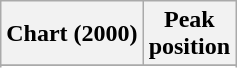<table class="wikitable sortable plainrowheaders">
<tr>
<th>Chart (2000)</th>
<th>Peak<br>position</th>
</tr>
<tr>
</tr>
<tr>
</tr>
<tr>
</tr>
<tr>
</tr>
</table>
